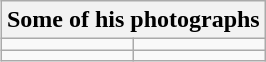<table class="wikitable" style="float:right">
<tr>
<th colspan="2">Some of his photographs</th>
</tr>
<tr>
<td></td>
<td></td>
</tr>
<tr align="center">
<td></td>
<td></td>
</tr>
</table>
